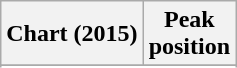<table class="wikitable sortable plainrowheaders" style="text-align:center">
<tr>
<th scope="col">Chart (2015)</th>
<th scope="col">Peak<br> position</th>
</tr>
<tr>
</tr>
<tr>
</tr>
</table>
